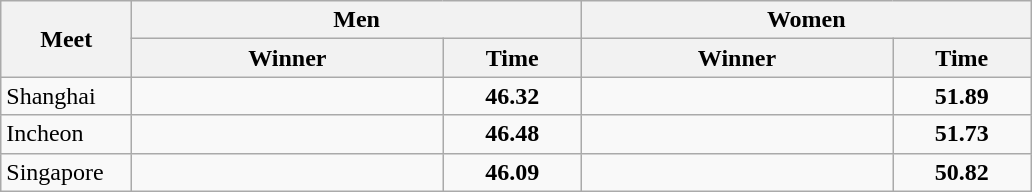<table class="wikitable">
<tr>
<th width=80 rowspan=2>Meet</th>
<th colspan=2>Men</th>
<th colspan=2>Women</th>
</tr>
<tr>
<th width=200>Winner</th>
<th width=85>Time</th>
<th width=200>Winner</th>
<th width=85>Time</th>
</tr>
<tr>
<td>Shanghai</td>
<td></td>
<td align=center><strong>46.32</strong></td>
<td></td>
<td align=center><strong>51.89</strong></td>
</tr>
<tr>
<td>Incheon</td>
<td></td>
<td align=center><strong>46.48</strong></td>
<td></td>
<td align=center><strong>51.73</strong></td>
</tr>
<tr>
<td>Singapore</td>
<td></td>
<td align=center><strong>46.09</strong></td>
<td></td>
<td align=center><strong>50.82</strong></td>
</tr>
</table>
